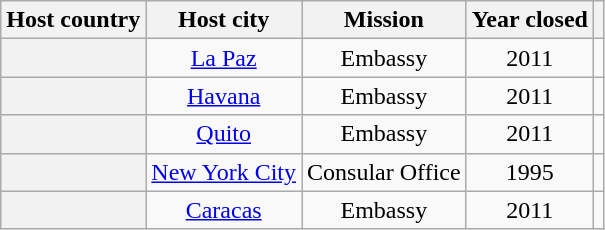<table class="wikitable plainrowheaders" style="text-align:center">
<tr>
<th scope="col">Host country</th>
<th scope="col">Host city</th>
<th scope="col">Mission</th>
<th scope="col">Year closed</th>
<th scope="col"></th>
</tr>
<tr>
<th scope="row"></th>
<td><a href='#'>La Paz</a></td>
<td>Embassy</td>
<td>2011</td>
<td></td>
</tr>
<tr>
<th scope="row"></th>
<td><a href='#'>Havana</a></td>
<td>Embassy</td>
<td>2011</td>
<td></td>
</tr>
<tr>
<th scope="row"></th>
<td><a href='#'>Quito</a></td>
<td>Embassy</td>
<td>2011</td>
<td></td>
</tr>
<tr>
<th scope="row"></th>
<td><a href='#'>New York City</a></td>
<td>Consular Office</td>
<td>1995</td>
<td></td>
</tr>
<tr>
<th scope="row"></th>
<td><a href='#'>Caracas</a></td>
<td>Embassy</td>
<td>2011</td>
<td></td>
</tr>
</table>
